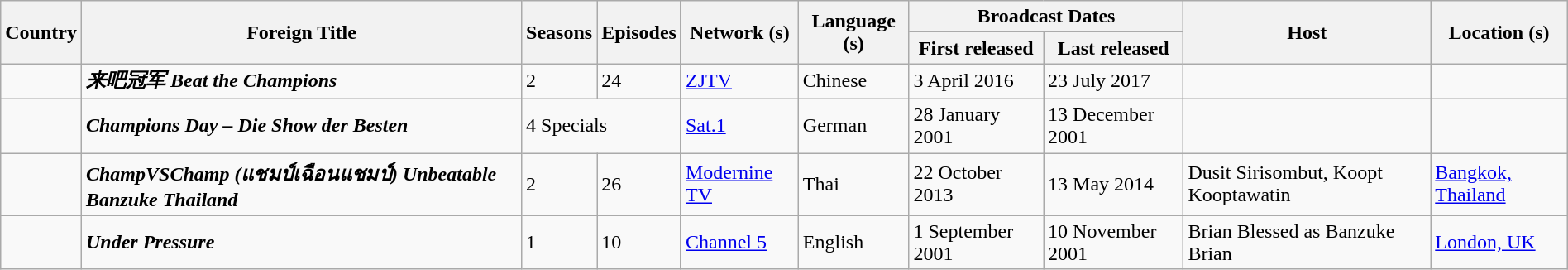<table class="wikitable defaultcenter" style="margin-right:0">
<tr>
<th rowspan="2">Country</th>
<th rowspan="2">Foreign Title</th>
<th rowspan="2">Seasons</th>
<th rowspan="2">Episodes</th>
<th rowspan="2">Network (s)</th>
<th rowspan="2">Language (s)</th>
<th colspan="2">Broadcast Dates</th>
<th rowspan="2">Host</th>
<th rowspan="2">Location (s)</th>
</tr>
<tr>
<th>First released</th>
<th>Last released</th>
</tr>
<tr>
<td></td>
<td><strong><em>来吧冠军 Beat the Champions</em></strong></td>
<td>2</td>
<td>24</td>
<td><a href='#'>ZJTV</a></td>
<td>Chinese</td>
<td>3 April 2016</td>
<td>23 July 2017</td>
<td></td>
<td></td>
</tr>
<tr>
<td></td>
<td><strong><em>Champions Day – Die Show der Besten</em></strong></td>
<td colspan="2">4 Specials</td>
<td><a href='#'>Sat.1</a></td>
<td>German</td>
<td>28 January 2001</td>
<td>13 December 2001</td>
<td></td>
<td></td>
</tr>
<tr>
<td></td>
<td><strong><em>ChampVSChamp (แชมป์เฉือนแชมป์) Unbeatable Banzuke Thailand</em></strong></td>
<td>2</td>
<td>26</td>
<td><a href='#'>Modernine TV</a></td>
<td>Thai</td>
<td>22 October 2013</td>
<td>13 May 2014</td>
<td>Dusit Sirisombut, Koopt Kooptawatin</td>
<td><a href='#'>Bangkok, Thailand</a></td>
</tr>
<tr>
<td></td>
<td><strong><em>Under Pressure</em></strong></td>
<td>1</td>
<td>10</td>
<td><a href='#'>Channel 5</a></td>
<td>English</td>
<td>1 September 2001</td>
<td>10 November 2001</td>
<td>Brian Blessed as Banzuke Brian</td>
<td><a href='#'>London, UK</a></td>
</tr>
</table>
